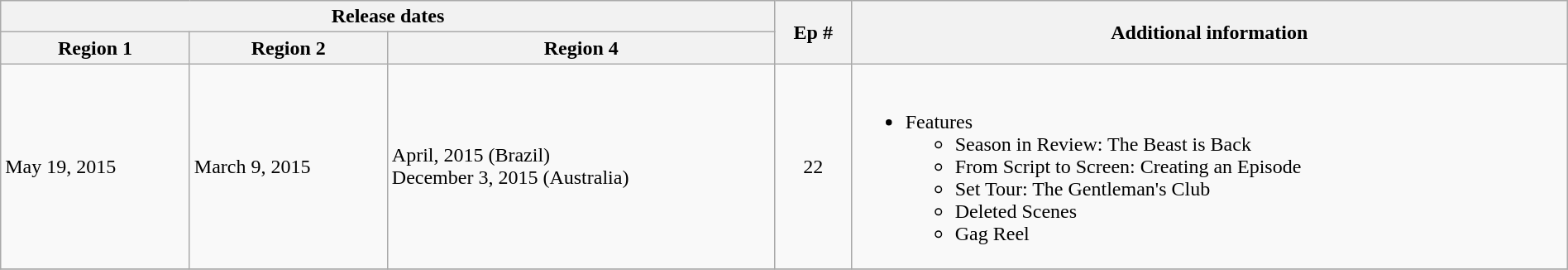<table class="wikitable" style="width:100%;">
<tr>
<th colspan="3">Release dates</th>
<th rowspan="2">Ep #</th>
<th rowspan="2">Additional information</th>
</tr>
<tr>
<th>Region 1</th>
<th>Region 2</th>
<th>Region 4</th>
</tr>
<tr>
<td>May 19, 2015</td>
<td>March 9, 2015</td>
<td>April, 2015 (Brazil)<br>December 3, 2015 (Australia)</td>
<td style="text-align:center;">22</td>
<td><br><ul><li>Features<ul><li>Season in Review: The Beast is Back</li><li>From Script to Screen: Creating an Episode</li><li>Set Tour: The Gentleman's Club</li><li>Deleted Scenes</li><li>Gag Reel</li></ul></li></ul></td>
</tr>
<tr>
</tr>
</table>
